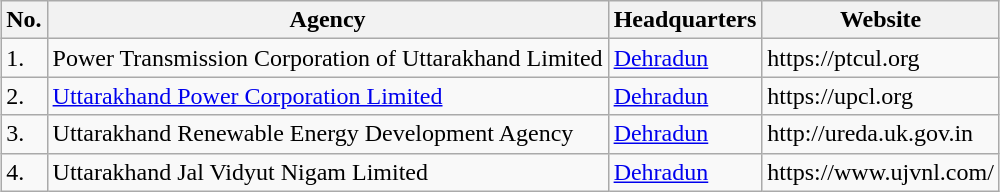<table class="sortable wikitable" style="margin: 1em auto 1em auto;">
<tr>
<th>No.</th>
<th>Agency</th>
<th>Headquarters</th>
<th>Website</th>
</tr>
<tr>
<td>1.</td>
<td>Power Transmission Corporation of Uttarakhand Limited</td>
<td><a href='#'>Dehradun</a></td>
<td>https://ptcul.org</td>
</tr>
<tr>
<td>2.</td>
<td><a href='#'>Uttarakhand Power Corporation Limited</a></td>
<td><a href='#'>Dehradun</a></td>
<td>https://upcl.org</td>
</tr>
<tr>
<td>3.</td>
<td>Uttarakhand Renewable Energy Development Agency</td>
<td><a href='#'>Dehradun</a></td>
<td>http://ureda.uk.gov.in</td>
</tr>
<tr>
<td>4.</td>
<td>Uttarakhand Jal Vidyut Nigam Limited</td>
<td><a href='#'>Dehradun</a></td>
<td>https://www.ujvnl.com/</td>
</tr>
</table>
